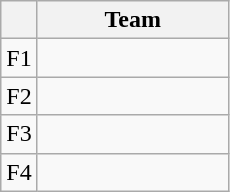<table class="wikitable" style="display:inline-table;">
<tr>
<th></th>
<th width=120>Team</th>
</tr>
<tr>
<td align=center>F1</td>
<td></td>
</tr>
<tr>
<td align=center>F2</td>
<td></td>
</tr>
<tr>
<td align=center>F3</td>
<td></td>
</tr>
<tr>
<td align=center>F4</td>
<td></td>
</tr>
</table>
